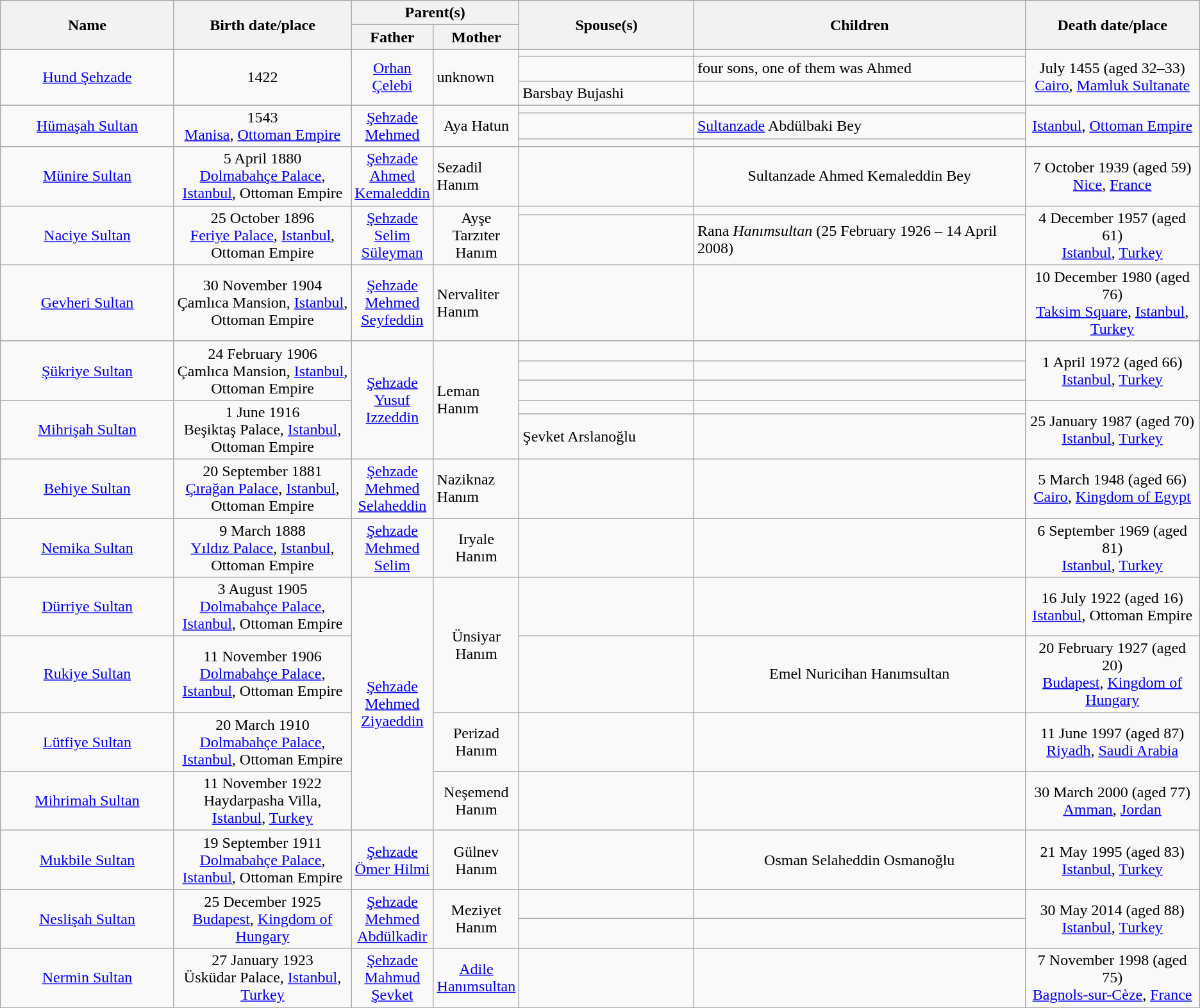<table class="wikitable sortable">
<tr>
<th rowspan="2" scope="col" width="200px" data-sort-type="text">Name</th>
<th rowspan="2" scope="col" width="200px" data-sort-type="text">Birth date/place</th>
<th colspan="2" scope="col" width="400px" data-sort-type="text">Parent(s)</th>
<th rowspan="2" scope="col" width="200px" data-sort-type="text">Spouse(s)</th>
<th rowspan="2" scope="col" width="400px" data-sort-type="text">Children</th>
<th rowspan="2" scope="col" width="200px" data-sort-type="text">Death date/place</th>
</tr>
<tr>
<th>Father</th>
<th>Mother</th>
</tr>
<tr>
<td rowspan="3" align="center"><a href='#'>Hund Şehzade</a></td>
<td rowspan="3" align="center"> 1422</td>
<td rowspan="3" align="center"><a href='#'>Orhan Çelebi</a></td>
<td rowspan="3">unknown</td>
<td align="center"></td>
<td align="center"></td>
<td rowspan="3" align="center">July 1455 (aged 32–33) <br> <a href='#'>Cairo</a>, <a href='#'>Mamluk Sultanate</a></td>
</tr>
<tr>
<td></td>
<td>four sons, one of them was Ahmed</td>
</tr>
<tr>
<td>Barsbay Bujashi</td>
<td></td>
</tr>
<tr>
<td rowspan="3" align="center"><a href='#'>Hümaşah Sultan</a></td>
<td rowspan="3" align="center"> 1543 <br> <a href='#'>Manisa</a>, <a href='#'>Ottoman Empire</a></td>
<td rowspan="3" align="center"><a href='#'>Şehzade Mehmed</a></td>
<td rowspan="3" align="center">Aya Hatun</td>
<td align="center"></td>
<td align="center"></td>
<td rowspan="3" align="center"><a href='#'>Istanbul</a>, <a href='#'>Ottoman Empire</a></td>
</tr>
<tr>
<td></td>
<td><a href='#'>Sultanzade</a> Abdülbaki Bey</td>
</tr>
<tr>
<td></td>
<td></td>
</tr>
<tr>
<td align="center"><a href='#'>Münire Sultan</a></td>
<td align="center">5 April 1880 <br> <a href='#'>Dolmabahçe Palace</a>, <a href='#'>Istanbul</a>, Ottoman Empire</td>
<td align="center"><a href='#'>Şehzade Ahmed Kemaleddin</a></td>
<td>Sezadil Hanım</td>
<td align="center"></td>
<td align="center">Sultanzade Ahmed Kemaleddin Bey</td>
<td align="center">7 October 1939 (aged 59) <br> <a href='#'>Nice</a>, <a href='#'>France</a></td>
</tr>
<tr>
<td rowspan="2" align="center"><a href='#'>Naciye Sultan</a></td>
<td rowspan="2" align="center">25 October 1896 <br> <a href='#'>Feriye Palace</a>, <a href='#'>Istanbul</a>, Ottoman Empire</td>
<td rowspan="2" align="center"><a href='#'>Şehzade Selim Süleyman</a></td>
<td rowspan="2" align="center">Ayşe Tarzıter Hanım</td>
<td align="center"></td>
<td align="center"></td>
<td rowspan="2" align="center">4 December 1957 (aged 61) <br> <a href='#'>Istanbul</a>, <a href='#'>Turkey</a></td>
</tr>
<tr>
<td></td>
<td>Rana <em>Hanımsultan</em> (25 February 1926 – 14 April 2008)</td>
</tr>
<tr>
<td align="center"><a href='#'>Gevheri Sultan</a></td>
<td align="center">30 November 1904 <br> Çamlıca Mansion, <a href='#'>Istanbul</a>, Ottoman Empire</td>
<td align="center"><a href='#'>Şehzade Mehmed Seyfeddin</a></td>
<td>Nervaliter Hanım</td>
<td align="center"></td>
<td align="center"></td>
<td align="center">10 December 1980 (aged 76) <br> <a href='#'>Taksim Square</a>, <a href='#'>Istanbul</a>, <a href='#'>Turkey</a></td>
</tr>
<tr>
<td rowspan="3" align="center"><a href='#'>Şükriye Sultan</a></td>
<td rowspan="3" align="center">24 February 1906 <br> Çamlıca Mansion, <a href='#'>Istanbul</a>, Ottoman Empire</td>
<td rowspan="5" align="center"><a href='#'>Şehzade Yusuf Izzeddin</a></td>
<td rowspan="5">Leman Hanım</td>
<td align="center"></td>
<td align="center"></td>
<td rowspan="3" align="center">1 April 1972 (aged 66) <br> <a href='#'>Istanbul</a>, <a href='#'>Turkey</a></td>
</tr>
<tr>
<td></td>
<td></td>
</tr>
<tr>
<td></td>
<td></td>
</tr>
<tr>
<td rowspan="2" align="center"><a href='#'>Mihrişah Sultan</a></td>
<td rowspan="2" align="center">1 June 1916 <br> Beşiktaş Palace, <a href='#'>Istanbul</a>, Ottoman Empire</td>
<td align="center"></td>
<td align="center"></td>
<td rowspan="2" align="center">25 January 1987 (aged 70) <br> <a href='#'>Istanbul</a>, <a href='#'>Turkey</a></td>
</tr>
<tr>
<td>Şevket Arslanoğlu</td>
<td></td>
</tr>
<tr>
<td align="center"><a href='#'>Behiye Sultan</a></td>
<td align="center">20 September 1881 <br> <a href='#'>Çırağan Palace</a>, <a href='#'>Istanbul</a>, Ottoman Empire</td>
<td align="center"><a href='#'>Şehzade Mehmed Selaheddin</a></td>
<td>Naziknaz Hanım</td>
<td align="center"></td>
<td align="center"></td>
<td align="center">5 March 1948 (aged 66) <br> <a href='#'>Cairo</a>, <a href='#'>Kingdom of Egypt</a></td>
</tr>
<tr>
<td align="center"><a href='#'>Nemika Sultan</a></td>
<td align="center">9 March 1888 <br> <a href='#'>Yıldız Palace</a>, <a href='#'>Istanbul</a>, Ottoman Empire</td>
<td align="center"><a href='#'>Şehzade Mehmed Selim</a></td>
<td align="center">Iryale Hanım</td>
<td align="center"></td>
<td align="center"></td>
<td align="center">6 September 1969 (aged 81) <br> <a href='#'>Istanbul</a>, <a href='#'>Turkey</a></td>
</tr>
<tr>
<td align="center"><a href='#'>Dürriye Sultan</a></td>
<td align="center">3 August 1905 <br> <a href='#'>Dolmabahçe Palace</a>, <a href='#'>Istanbul</a>, Ottoman Empire</td>
<td rowspan="4" align="center"><a href='#'>Şehzade Mehmed Ziyaeddin</a></td>
<td rowspan="2" align="center">Ünsiyar Hanım</td>
<td align="center"></td>
<td align="center"></td>
<td align="center">16 July 1922 (aged 16) <br> <a href='#'>Istanbul</a>, Ottoman Empire</td>
</tr>
<tr>
<td align="center"><a href='#'>Rukiye Sultan</a></td>
<td align="center">11 November 1906 <br> <a href='#'>Dolmabahçe Palace</a>, <a href='#'>Istanbul</a>, Ottoman Empire</td>
<td align="center"></td>
<td align="center">Emel Nuricihan Hanımsultan</td>
<td align="center">20 February 1927 (aged 20) <br> <a href='#'>Budapest</a>, <a href='#'>Kingdom of Hungary</a></td>
</tr>
<tr>
<td align="center"><a href='#'>Lütfiye Sultan</a></td>
<td align="center">20 March 1910 <br> <a href='#'>Dolmabahçe Palace</a>, <a href='#'>Istanbul</a>, Ottoman Empire</td>
<td align="center">Perizad Hanım</td>
<td align="center"></td>
<td align="center"></td>
<td align="center">11 June 1997 (aged 87) <br> <a href='#'>Riyadh</a>, <a href='#'>Saudi Arabia</a></td>
</tr>
<tr>
<td align="center"><a href='#'>Mihrimah Sultan</a></td>
<td align="center">11 November 1922 <br> Haydarpasha Villa, <a href='#'>Istanbul</a>, <a href='#'>Turkey</a></td>
<td align="center">Neşemend Hanım</td>
<td align="center"></td>
<td align="center"></td>
<td align="center">30 March 2000 (aged 77) <br> <a href='#'>Amman</a>, <a href='#'>Jordan</a></td>
</tr>
<tr>
<td align="center"><a href='#'>Mukbile Sultan</a></td>
<td align="center">19 September 1911 <br> <a href='#'>Dolmabahçe Palace</a>, <a href='#'>Istanbul</a>, Ottoman Empire</td>
<td align="center"><a href='#'>Şehzade Ömer Hilmi</a></td>
<td align="center">Gülnev Hanım</td>
<td align="center"></td>
<td align="center">Osman Selaheddin Osmanoğlu</td>
<td align="center">21 May 1995 (aged 83) <br> <a href='#'>Istanbul</a>, <a href='#'>Turkey</a></td>
</tr>
<tr>
<td rowspan="2" align="center"><a href='#'>Neslişah Sultan</a></td>
<td rowspan="2" align="center">25 December 1925 <br> <a href='#'>Budapest</a>, <a href='#'>Kingdom of Hungary</a></td>
<td rowspan="2" align="center"><a href='#'>Şehzade Mehmed Abdülkadir</a></td>
<td rowspan="2" align="center">Meziyet Hanım</td>
<td align="center"></td>
<td align="center"></td>
<td rowspan="2" align="center">30 May 2014 (aged 88) <br> <a href='#'>Istanbul</a>, <a href='#'>Turkey</a></td>
</tr>
<tr>
<td></td>
<td></td>
</tr>
<tr>
<td align="center"><a href='#'>Nermin Sultan</a></td>
<td align="center">27 January 1923 <br> Üsküdar Palace, <a href='#'>Istanbul</a>, <a href='#'>Turkey</a></td>
<td align="center"><a href='#'>Şehzade Mahmud Şevket</a></td>
<td align="center"><a href='#'>Adile Hanımsultan</a></td>
<td align="center"></td>
<td align="center"></td>
<td align="center">7 November 1998 (aged 75) <br> <a href='#'>Bagnols-sur-Cèze</a>, <a href='#'>France</a></td>
</tr>
</table>
